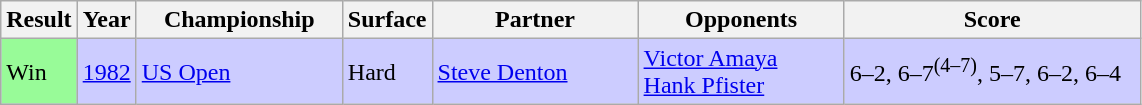<table class="sortable wikitable">
<tr>
<th style="width:40px">Result</th>
<th style="width:30px">Year</th>
<th style="width:130px">Championship</th>
<th style="width:50px">Surface</th>
<th style="width:130px">Partner</th>
<th style="width:130px">Opponents</th>
<th style="width:190px" class="unsortable">Score</th>
</tr>
<tr style="background:#ccf;">
<td style="background:#98fb98;">Win</td>
<td><a href='#'>1982</a></td>
<td><a href='#'>US Open</a></td>
<td>Hard</td>
<td> <a href='#'>Steve Denton</a></td>
<td> <a href='#'>Victor Amaya</a> <br>  <a href='#'>Hank Pfister</a></td>
<td>6–2, 6–7<sup>(4–7)</sup>, 5–7, 6–2, 6–4</td>
</tr>
</table>
